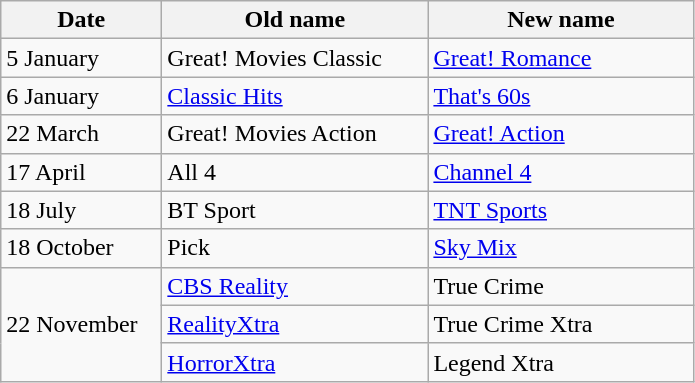<table class="wikitable">
<tr>
<th width=100>Date</th>
<th width=170>Old name</th>
<th width=170>New name</th>
</tr>
<tr>
<td>5 January</td>
<td>Great! Movies Classic</td>
<td><a href='#'>Great! Romance</a></td>
</tr>
<tr>
<td>6 January</td>
<td><a href='#'>Classic Hits</a></td>
<td><a href='#'>That's 60s</a></td>
</tr>
<tr>
<td>22 March</td>
<td>Great! Movies Action</td>
<td><a href='#'>Great! Action</a></td>
</tr>
<tr>
<td>17 April</td>
<td>All 4</td>
<td><a href='#'>Channel 4</a></td>
</tr>
<tr>
<td>18 July</td>
<td>BT Sport</td>
<td><a href='#'>TNT Sports</a></td>
</tr>
<tr>
<td>18 October</td>
<td>Pick</td>
<td><a href='#'>Sky Mix</a></td>
</tr>
<tr>
<td rowspan="3">22 November</td>
<td><a href='#'>CBS Reality</a></td>
<td>True Crime</td>
</tr>
<tr>
<td><a href='#'>RealityXtra</a></td>
<td>True Crime Xtra</td>
</tr>
<tr>
<td><a href='#'>HorrorXtra</a></td>
<td>Legend Xtra</td>
</tr>
</table>
